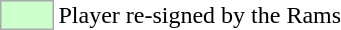<table>
<tr>
<td style="background:#cfc; border:1px solid #aaa; width:2em"></td>
<td>Player re-signed by the Rams</td>
</tr>
</table>
